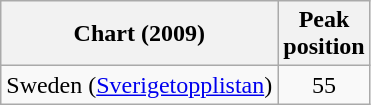<table class="wikitable">
<tr>
<th>Chart (2009)</th>
<th>Peak<br>position</th>
</tr>
<tr>
<td>Sweden (<a href='#'>Sverigetopplistan</a>)</td>
<td align="center">55</td>
</tr>
</table>
